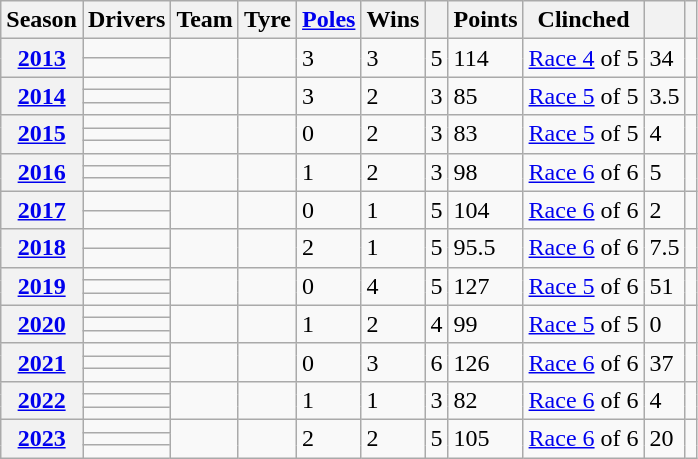<table class="wikitable sortable plainrowheaders" ; text-align:center;">
<tr>
<th scope="col">Season</th>
<th scope="col">Drivers</th>
<th scope="col">Team</th>
<th scope="col">Tyre</th>
<th scope="col"><a href='#'>Poles</a></th>
<th scope="col">Wins</th>
<th scope="col"></th>
<th scope="col">Points</th>
<th scope="col">Clinched</th>
<th scope="col"></th>
<th scope="col" class="unsortable"></th>
</tr>
<tr>
<th rowspan="2" scope="row" style="text-align: center;"><a href='#'>2013</a></th>
<td></td>
<td rowspan="2"></td>
<td rowspan="2"></td>
<td rowspan="2">3</td>
<td rowspan="2">3</td>
<td rowspan="2">5</td>
<td rowspan="2">114</td>
<td rowspan="2"><a href='#'>Race 4</a> of 5</td>
<td rowspan="2">34</td>
<td rowspan="2" style="text-align:center;"></td>
</tr>
<tr>
<td></td>
</tr>
<tr>
<th rowspan="3" scope="row" style="text-align: center;"><a href='#'>2014</a></th>
<td></td>
<td rowspan="3"></td>
<td rowspan="3"></td>
<td rowspan="3">3</td>
<td rowspan="3">2</td>
<td rowspan="3">3</td>
<td rowspan="3">85</td>
<td rowspan="3"><a href='#'>Race 5</a> of 5</td>
<td rowspan="3">3.5</td>
<td rowspan="3" style="text-align:center;"></td>
</tr>
<tr>
<td></td>
</tr>
<tr>
<td></td>
</tr>
<tr>
<th rowspan="3" scope="row" style="text-align: center;"><a href='#'>2015</a></th>
<td></td>
<td rowspan="3"></td>
<td rowspan="3"></td>
<td rowspan="3">0</td>
<td rowspan="3">2</td>
<td rowspan="3">3</td>
<td rowspan="3">83</td>
<td rowspan="3"><a href='#'>Race 5</a> of 5</td>
<td rowspan="3">4</td>
<td rowspan="3" style="text-align:center;"></td>
</tr>
<tr>
<td></td>
</tr>
<tr>
<td></td>
</tr>
<tr>
<th rowspan="3" scope="row" style="text-align: center;"><a href='#'>2016</a></th>
<td></td>
<td rowspan="3"></td>
<td rowspan="3"></td>
<td rowspan="3">1</td>
<td rowspan="3">2</td>
<td rowspan="3">3</td>
<td rowspan="3">98</td>
<td rowspan="3"><a href='#'>Race 6</a> of 6</td>
<td rowspan="3">5</td>
<td rowspan="3" style="text-align:center;"></td>
</tr>
<tr>
<td></td>
</tr>
<tr>
<td></td>
</tr>
<tr>
<th rowspan="2" scope="row" style="text-align: center;"><a href='#'>2017</a></th>
<td></td>
<td rowspan="2"></td>
<td rowspan="2"></td>
<td rowspan="2">0</td>
<td rowspan="2">1</td>
<td rowspan="2">5</td>
<td rowspan="2">104</td>
<td rowspan="2"><a href='#'>Race 6</a> of 6</td>
<td rowspan="2">2</td>
<td rowspan="2" style="text-align:center;"></td>
</tr>
<tr>
<td></td>
</tr>
<tr>
<th rowspan="2" scope="row" style="text-align: center;"><a href='#'>2018</a></th>
<td></td>
<td rowspan="2"></td>
<td rowspan="2"></td>
<td rowspan="2">2</td>
<td rowspan="2">1</td>
<td rowspan="2">5</td>
<td rowspan="2">95.5</td>
<td rowspan="2"><a href='#'>Race 6</a> of 6</td>
<td rowspan="2">7.5</td>
<td rowspan="2" style="text-align:center;"></td>
</tr>
<tr>
<td></td>
</tr>
<tr>
<th rowspan="3" scope="row" style="text-align: center;"><a href='#'>2019</a></th>
<td></td>
<td rowspan="3"></td>
<td rowspan="3"></td>
<td rowspan="3">0</td>
<td rowspan="3">4</td>
<td rowspan="3">5</td>
<td rowspan="3">127</td>
<td rowspan="3"><a href='#'>Race 5</a> of 6</td>
<td rowspan="3">51</td>
<td rowspan="3" style="text-align:center;"></td>
</tr>
<tr>
<td></td>
</tr>
<tr>
<td></td>
</tr>
<tr>
<th rowspan="3" scope="row" style="text-align: center;"><a href='#'>2020</a></th>
<td></td>
<td rowspan="3"></td>
<td rowspan="3"></td>
<td rowspan="3">1</td>
<td rowspan="3">2</td>
<td rowspan="3">4</td>
<td rowspan="3">99</td>
<td rowspan="3"><a href='#'>Race 5</a> of 5</td>
<td rowspan="3">0</td>
<td rowspan="3" style="text-align:center;"></td>
</tr>
<tr>
<td></td>
</tr>
<tr>
<td></td>
</tr>
<tr>
<th rowspan="3" scope="row" style="text-align: center;"><a href='#'>2021</a></th>
<td></td>
<td rowspan="3"></td>
<td rowspan="3"></td>
<td rowspan="3">0</td>
<td rowspan="3">3</td>
<td rowspan="3">6</td>
<td rowspan="3">126</td>
<td rowspan="3"><a href='#'>Race 6</a> of 6</td>
<td rowspan="3">37</td>
<td rowspan="3" style="text-align:center;"></td>
</tr>
<tr>
<td></td>
</tr>
<tr>
<td></td>
</tr>
<tr>
<th rowspan="3" scope="row" style="text-align: center;"><a href='#'>2022</a></th>
<td></td>
<td rowspan="3"></td>
<td rowspan="3"></td>
<td rowspan="3">1</td>
<td rowspan="3">1</td>
<td rowspan="3">3</td>
<td rowspan="3">82</td>
<td rowspan="3"><a href='#'>Race 6</a> of 6</td>
<td rowspan="3">4</td>
<td rowspan="3" style="text-align:center;"></td>
</tr>
<tr>
<td></td>
</tr>
<tr>
<td></td>
</tr>
<tr>
<th rowspan="3" scope="row" style="text-align: center;"><a href='#'>2023</a></th>
<td></td>
<td rowspan="3"></td>
<td rowspan="3"></td>
<td rowspan="3">2</td>
<td rowspan="3">2</td>
<td rowspan="3">5</td>
<td rowspan="3">105</td>
<td rowspan="3"><a href='#'>Race 6</a> of 6</td>
<td rowspan="3">20</td>
<td rowspan="3" style="text-align:center;"></td>
</tr>
<tr>
<td></td>
</tr>
<tr>
<td></td>
</tr>
</table>
